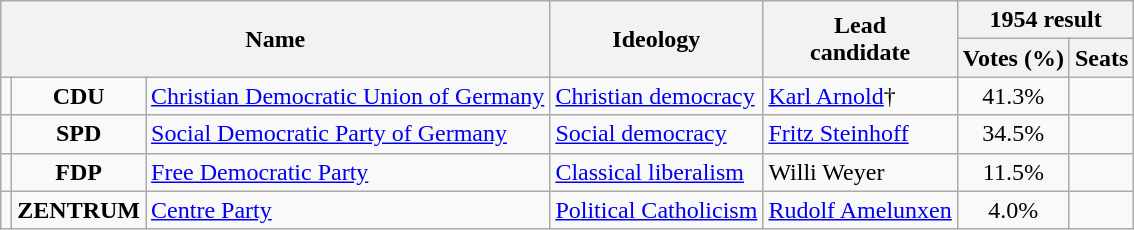<table class="wikitable">
<tr>
<th rowspan=2 colspan=3>Name</th>
<th rowspan=2>Ideology</th>
<th rowspan=2>Lead<br>candidate</th>
<th colspan=2>1954 result</th>
</tr>
<tr>
<th>Votes (%)</th>
<th>Seats</th>
</tr>
<tr>
<td bgcolor=></td>
<td align=center><strong>CDU</strong></td>
<td><a href='#'>Christian Democratic Union of Germany</a><br></td>
<td><a href='#'>Christian democracy</a></td>
<td><a href='#'>Karl Arnold</a>†</td>
<td align=center>41.3%</td>
<td></td>
</tr>
<tr>
<td bgcolor=></td>
<td align=center><strong>SPD</strong></td>
<td><a href='#'>Social Democratic Party of Germany</a><br></td>
<td><a href='#'>Social democracy</a></td>
<td><a href='#'>Fritz Steinhoff</a></td>
<td align=center>34.5%</td>
<td></td>
</tr>
<tr>
<td bgcolor=></td>
<td align=center><strong>FDP</strong></td>
<td><a href='#'>Free Democratic Party</a><br></td>
<td><a href='#'>Classical liberalism</a></td>
<td>Willi Weyer</td>
<td align=center>11.5%</td>
<td></td>
</tr>
<tr>
<td bgcolor=></td>
<td align=center><strong>ZENTRUM</strong></td>
<td><a href='#'>Centre Party</a><br></td>
<td><a href='#'>Political Catholicism</a></td>
<td><a href='#'>Rudolf Amelunxen</a></td>
<td align=center>4.0%</td>
<td></td>
</tr>
</table>
